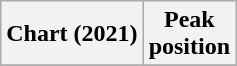<table class="wikitable plainrowheaders" style="text-align:center">
<tr>
<th>Chart (2021)</th>
<th>Peak<br>position</th>
</tr>
<tr>
</tr>
</table>
